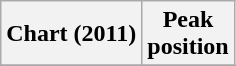<table class="wikitable">
<tr>
<th>Chart (2011)</th>
<th>Peak<br>position</th>
</tr>
<tr>
</tr>
</table>
